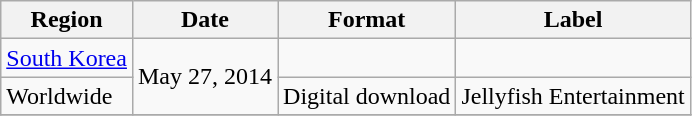<table class = "wikitable">
<tr>
<th>Region</th>
<th>Date</th>
<th>Format</th>
<th>Label</th>
</tr>
<tr>
<td><a href='#'>South Korea</a></td>
<td rowspan=2>May 27, 2014</td>
<td></td>
<td></td>
</tr>
<tr>
<td>Worldwide</td>
<td>Digital download</td>
<td>Jellyfish Entertainment</td>
</tr>
<tr>
</tr>
</table>
